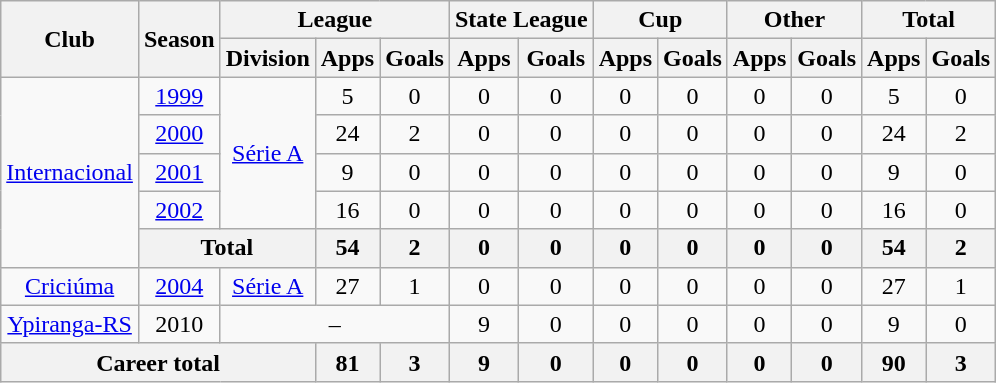<table class="wikitable" style="text-align: center">
<tr>
<th rowspan="2">Club</th>
<th rowspan="2">Season</th>
<th colspan="3">League</th>
<th colspan="2">State League</th>
<th colspan="2">Cup</th>
<th colspan="2">Other</th>
<th colspan="2">Total</th>
</tr>
<tr>
<th>Division</th>
<th>Apps</th>
<th>Goals</th>
<th>Apps</th>
<th>Goals</th>
<th>Apps</th>
<th>Goals</th>
<th>Apps</th>
<th>Goals</th>
<th>Apps</th>
<th>Goals</th>
</tr>
<tr>
<td rowspan="5"><a href='#'>Internacional</a></td>
<td><a href='#'>1999</a></td>
<td rowspan="4"><a href='#'>Série A</a></td>
<td>5</td>
<td>0</td>
<td>0</td>
<td>0</td>
<td>0</td>
<td>0</td>
<td>0</td>
<td>0</td>
<td>5</td>
<td>0</td>
</tr>
<tr>
<td><a href='#'>2000</a></td>
<td>24</td>
<td>2</td>
<td>0</td>
<td>0</td>
<td>0</td>
<td>0</td>
<td>0</td>
<td>0</td>
<td>24</td>
<td>2</td>
</tr>
<tr>
<td><a href='#'>2001</a></td>
<td>9</td>
<td>0</td>
<td>0</td>
<td>0</td>
<td>0</td>
<td>0</td>
<td>0</td>
<td>0</td>
<td>9</td>
<td>0</td>
</tr>
<tr>
<td><a href='#'>2002</a></td>
<td>16</td>
<td>0</td>
<td>0</td>
<td>0</td>
<td>0</td>
<td>0</td>
<td>0</td>
<td>0</td>
<td>16</td>
<td>0</td>
</tr>
<tr>
<th colspan="2"><strong>Total</strong></th>
<th>54</th>
<th>2</th>
<th>0</th>
<th>0</th>
<th>0</th>
<th>0</th>
<th>0</th>
<th>0</th>
<th>54</th>
<th>2</th>
</tr>
<tr>
<td><a href='#'>Criciúma</a></td>
<td><a href='#'>2004</a></td>
<td><a href='#'>Série A</a></td>
<td>27</td>
<td>1</td>
<td>0</td>
<td>0</td>
<td>0</td>
<td>0</td>
<td>0</td>
<td>0</td>
<td>27</td>
<td>1</td>
</tr>
<tr>
<td><a href='#'>Ypiranga-RS</a></td>
<td>2010</td>
<td colspan="3">–</td>
<td>9</td>
<td>0</td>
<td>0</td>
<td>0</td>
<td>0</td>
<td>0</td>
<td>9</td>
<td>0</td>
</tr>
<tr>
<th colspan="3"><strong>Career total</strong></th>
<th>81</th>
<th>3</th>
<th>9</th>
<th>0</th>
<th>0</th>
<th>0</th>
<th>0</th>
<th>0</th>
<th>90</th>
<th>3</th>
</tr>
</table>
